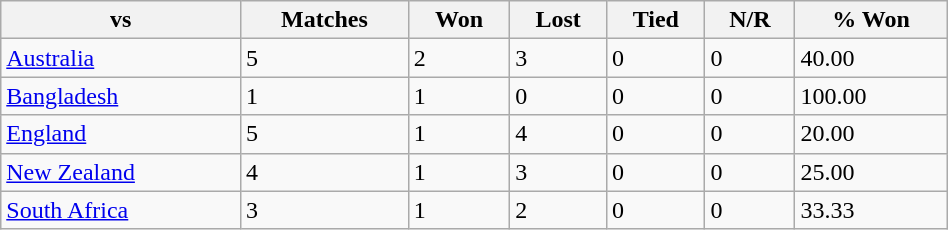<table class="wikitable" width=50%>
<tr>
<th>vs</th>
<th>Matches</th>
<th>Won</th>
<th>Lost</th>
<th>Tied</th>
<th>N/R</th>
<th>% Won</th>
</tr>
<tr>
<td> <a href='#'>Australia</a></td>
<td>5</td>
<td>2</td>
<td>3</td>
<td>0</td>
<td>0</td>
<td>40.00</td>
</tr>
<tr>
<td> <a href='#'>Bangladesh</a></td>
<td>1</td>
<td>1</td>
<td>0</td>
<td>0</td>
<td>0</td>
<td>100.00</td>
</tr>
<tr>
<td> <a href='#'>England</a></td>
<td>5</td>
<td>1</td>
<td>4</td>
<td>0</td>
<td>0</td>
<td>20.00</td>
</tr>
<tr>
<td> <a href='#'>New Zealand</a></td>
<td>4</td>
<td>1</td>
<td>3</td>
<td>0</td>
<td>0</td>
<td>25.00</td>
</tr>
<tr>
<td> <a href='#'>South Africa</a></td>
<td>3</td>
<td>1</td>
<td>2</td>
<td>0</td>
<td>0</td>
<td>33.33</td>
</tr>
</table>
